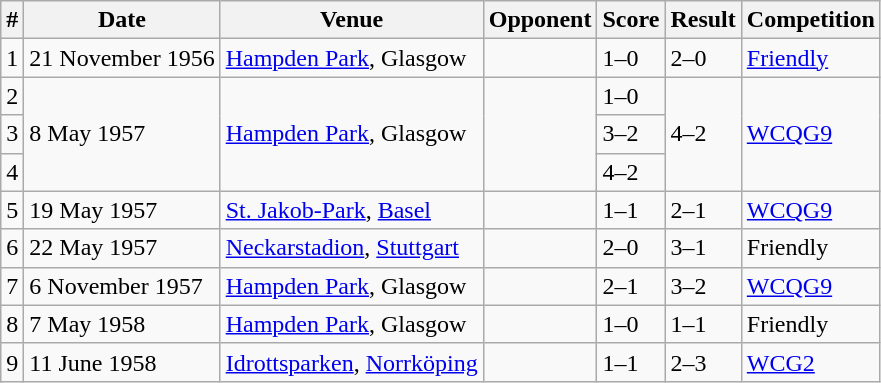<table class="wikitable">
<tr>
<th>#</th>
<th>Date</th>
<th>Venue</th>
<th>Opponent</th>
<th>Score</th>
<th>Result</th>
<th>Competition</th>
</tr>
<tr>
<td>1</td>
<td>21 November 1956</td>
<td><a href='#'>Hampden Park</a>, Glasgow</td>
<td></td>
<td>1–0</td>
<td>2–0</td>
<td><a href='#'>Friendly</a></td>
</tr>
<tr>
<td>2</td>
<td rowspan=3>8 May 1957</td>
<td rowspan=3><a href='#'>Hampden Park</a>, Glasgow</td>
<td rowspan=3></td>
<td>1–0</td>
<td rowspan=3>4–2</td>
<td rowspan=3><a href='#'>WCQG9</a></td>
</tr>
<tr>
<td>3</td>
<td>3–2</td>
</tr>
<tr>
<td>4</td>
<td>4–2</td>
</tr>
<tr>
<td>5</td>
<td>19 May 1957</td>
<td><a href='#'>St. Jakob-Park</a>, <a href='#'>Basel</a></td>
<td></td>
<td>1–1</td>
<td>2–1</td>
<td><a href='#'>WCQG9</a></td>
</tr>
<tr>
<td>6</td>
<td>22 May 1957</td>
<td><a href='#'>Neckarstadion</a>, <a href='#'>Stuttgart</a></td>
<td></td>
<td>2–0</td>
<td>3–1</td>
<td>Friendly</td>
</tr>
<tr>
<td>7</td>
<td>6 November 1957</td>
<td><a href='#'>Hampden Park</a>, Glasgow</td>
<td></td>
<td>2–1</td>
<td>3–2</td>
<td><a href='#'>WCQG9</a></td>
</tr>
<tr>
<td>8</td>
<td>7 May 1958</td>
<td><a href='#'>Hampden Park</a>, Glasgow</td>
<td></td>
<td>1–0</td>
<td>1–1</td>
<td>Friendly</td>
</tr>
<tr>
<td>9</td>
<td>11 June 1958</td>
<td><a href='#'>Idrottsparken</a>, <a href='#'>Norrköping</a></td>
<td></td>
<td>1–1</td>
<td>2–3</td>
<td><a href='#'>WCG2</a></td>
</tr>
</table>
